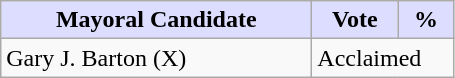<table class="wikitable">
<tr>
<th style="background:#ddf; width:200px;">Mayoral Candidate </th>
<th style="background:#ddf; width:50px;">Vote</th>
<th style="background:#ddf; width:30px;">%</th>
</tr>
<tr>
<td>Gary J. Barton (X)</td>
<td colspan="2">Acclaimed</td>
</tr>
</table>
